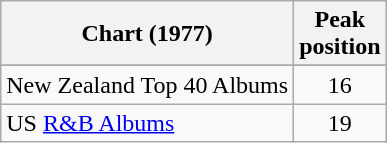<table class="wikitable sortable">
<tr>
<th scope="col">Chart (1977)</th>
<th scope="col">Peak<br>position</th>
</tr>
<tr>
</tr>
<tr>
<td>New Zealand Top 40 Albums</td>
<td style="text-align:center;">16</td>
</tr>
<tr>
<td>US <a href='#'>R&B Albums</a></td>
<td style="text-align:center;">19</td>
</tr>
</table>
